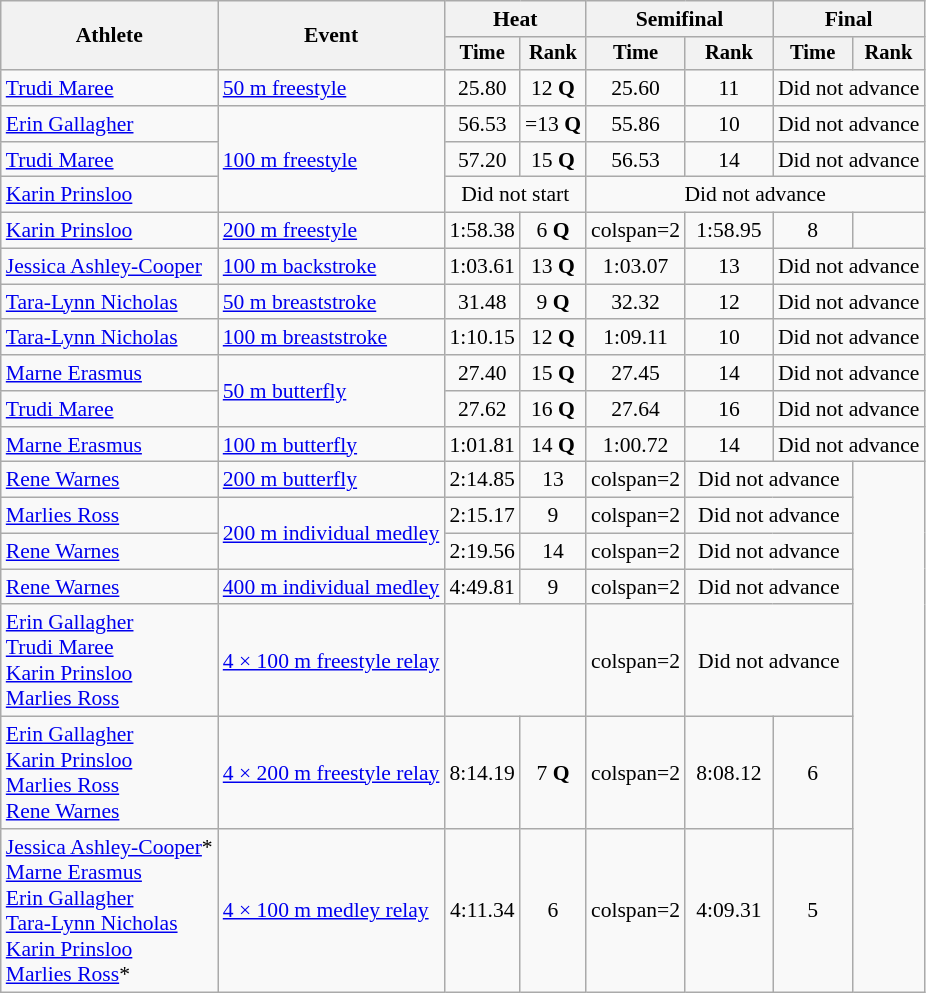<table class=wikitable style=font-size:90%>
<tr>
<th rowspan=2>Athlete</th>
<th rowspan=2>Event</th>
<th colspan=2>Heat</th>
<th colspan=2>Semifinal</th>
<th colspan=2>Final</th>
</tr>
<tr style=font-size:95%>
<th>Time</th>
<th>Rank</th>
<th>Time</th>
<th>Rank</th>
<th>Time</th>
<th>Rank</th>
</tr>
<tr align=center>
<td align=left><a href='#'>Trudi Maree</a></td>
<td align=left><a href='#'>50 m freestyle</a></td>
<td>25.80</td>
<td>12 <strong>Q</strong></td>
<td>25.60</td>
<td>11</td>
<td colspan=2>Did not advance</td>
</tr>
<tr align=center>
<td align=left><a href='#'>Erin Gallagher</a></td>
<td align=left rowspan=3><a href='#'>100 m freestyle</a></td>
<td>56.53</td>
<td>=13 <strong>Q</strong></td>
<td>55.86</td>
<td>10</td>
<td colspan=2>Did not advance</td>
</tr>
<tr align=center>
<td align=left><a href='#'>Trudi Maree</a></td>
<td>57.20</td>
<td>15 <strong>Q</strong></td>
<td>56.53</td>
<td>14</td>
<td colspan=2>Did not advance</td>
</tr>
<tr align=center>
<td align=left><a href='#'>Karin Prinsloo</a></td>
<td colspan=2>Did not start</td>
<td colspan=4>Did not advance</td>
</tr>
<tr align=center>
<td align=left><a href='#'>Karin Prinsloo</a></td>
<td align=left><a href='#'>200 m freestyle</a></td>
<td>1:58.38</td>
<td>6 <strong>Q</strong></td>
<td>colspan=2 </td>
<td>1:58.95</td>
<td>8</td>
</tr>
<tr align=center>
<td align=left><a href='#'>Jessica Ashley-Cooper</a></td>
<td align=left><a href='#'>100 m backstroke</a></td>
<td>1:03.61</td>
<td>13 <strong>Q</strong></td>
<td>1:03.07</td>
<td>13</td>
<td colspan=2>Did not advance</td>
</tr>
<tr align=center>
<td align=left><a href='#'>Tara-Lynn Nicholas</a></td>
<td align=left><a href='#'>50 m breaststroke</a></td>
<td>31.48</td>
<td>9 <strong>Q</strong></td>
<td>32.32</td>
<td>12</td>
<td colspan=2>Did not advance</td>
</tr>
<tr align=center>
<td align=left><a href='#'>Tara-Lynn Nicholas</a></td>
<td align=left><a href='#'>100 m breaststroke</a></td>
<td>1:10.15</td>
<td>12 <strong>Q</strong></td>
<td>1:09.11</td>
<td>10</td>
<td colspan=2>Did not advance</td>
</tr>
<tr align=center>
<td align=left><a href='#'>Marne Erasmus</a></td>
<td align=left rowspan=2><a href='#'>50 m butterfly</a></td>
<td>27.40</td>
<td>15 <strong>Q</strong></td>
<td>27.45</td>
<td>14</td>
<td colspan=2>Did not advance</td>
</tr>
<tr align=center>
<td align=left><a href='#'>Trudi Maree</a></td>
<td>27.62</td>
<td>16 <strong>Q</strong></td>
<td>27.64</td>
<td>16</td>
<td colspan=2>Did not advance</td>
</tr>
<tr align=center>
<td align=left><a href='#'>Marne Erasmus</a></td>
<td align=left><a href='#'>100 m butterfly</a></td>
<td>1:01.81</td>
<td>14 <strong>Q</strong></td>
<td>1:00.72</td>
<td>14</td>
<td colspan=2>Did not advance</td>
</tr>
<tr align=center>
<td align=left><a href='#'>Rene Warnes</a></td>
<td align=left><a href='#'>200 m butterfly</a></td>
<td>2:14.85</td>
<td>13</td>
<td>colspan=2 </td>
<td colspan=2>Did not advance</td>
</tr>
<tr align=center>
<td align=left><a href='#'>Marlies Ross</a></td>
<td align=left rowspan=2><a href='#'>200 m individual medley</a></td>
<td>2:15.17</td>
<td>9</td>
<td>colspan=2 </td>
<td colspan=2>Did not advance</td>
</tr>
<tr align=center>
<td align=left><a href='#'>Rene Warnes</a></td>
<td>2:19.56</td>
<td>14</td>
<td>colspan=2 </td>
<td colspan=2>Did not advance</td>
</tr>
<tr align=center>
<td align=left><a href='#'>Rene Warnes</a></td>
<td align=left><a href='#'>400 m individual medley</a></td>
<td>4:49.81</td>
<td>9</td>
<td>colspan=2 </td>
<td colspan=2>Did not advance</td>
</tr>
<tr align=center>
<td align=left><a href='#'>Erin Gallagher</a><br><a href='#'>Trudi Maree</a><br><a href='#'>Karin Prinsloo</a><br><a href='#'>Marlies Ross</a></td>
<td align=left><a href='#'>4 × 100 m freestyle relay</a></td>
<td colspan=2></td>
<td>colspan=2 </td>
<td colspan=2>Did not advance</td>
</tr>
<tr align=center>
<td align=left><a href='#'>Erin Gallagher</a><br><a href='#'>Karin Prinsloo</a><br><a href='#'>Marlies Ross</a><br><a href='#'>Rene Warnes</a></td>
<td align=left><a href='#'>4 × 200 m freestyle relay</a></td>
<td>8:14.19</td>
<td>7 <strong>Q</strong></td>
<td>colspan=2 </td>
<td>8:08.12</td>
<td>6</td>
</tr>
<tr align=center>
<td align=left><a href='#'>Jessica Ashley-Cooper</a>*<br><a href='#'>Marne Erasmus</a><br><a href='#'>Erin Gallagher</a><br><a href='#'>Tara-Lynn Nicholas</a><br><a href='#'>Karin Prinsloo</a><br><a href='#'>Marlies Ross</a>*</td>
<td align=left><a href='#'>4 × 100 m medley relay</a></td>
<td>4:11.34</td>
<td>6</td>
<td>colspan=2 </td>
<td>4:09.31</td>
<td>5</td>
</tr>
</table>
